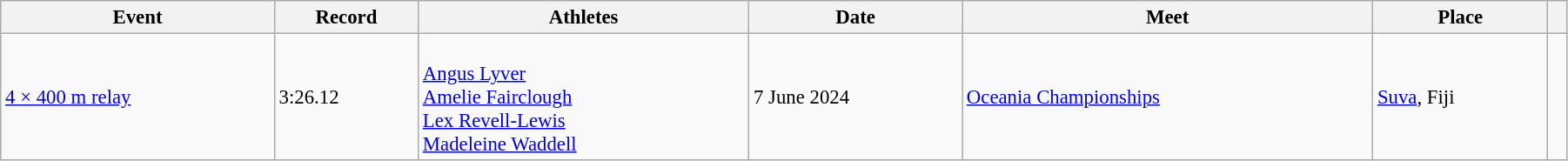<table class="wikitable" style="font-size: 95%; width: 95%;">
<tr>
<th>Event</th>
<th>Record</th>
<th>Athletes</th>
<th>Date</th>
<th>Meet</th>
<th>Place</th>
<th></th>
</tr>
<tr>
<td><a href='#'>4 × 400 m relay</a></td>
<td>3:26.12</td>
<td><br><a href='#'>Angus Lyver</a><br><a href='#'>Amelie Fairclough</a><br><a href='#'>Lex Revell-Lewis</a><br><a href='#'>Madeleine Waddell</a></td>
<td>7 June 2024</td>
<td><a href='#'>Oceania Championships</a></td>
<td><a href='#'>Suva</a>, Fiji</td>
<td></td>
</tr>
</table>
